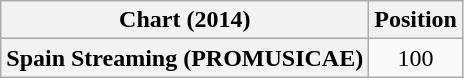<table class="wikitable plainrowheaders" style="text-align:center;">
<tr>
<th scope="col">Chart (2014)</th>
<th scope="col">Position</th>
</tr>
<tr>
<th scope="row">Spain Streaming (PROMUSICAE)</th>
<td>100</td>
</tr>
</table>
